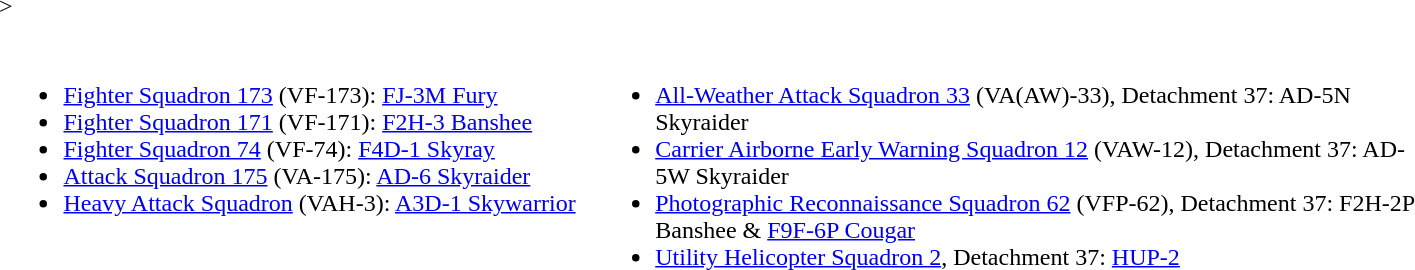<table width="75%">>
<tr>
<th colspan=2></th>
</tr>
<tr>
<td style="width:25%; vertical-align:top;"><br><ul><li><a href='#'>Fighter Squadron 173</a> (VF-173): <a href='#'>FJ-3M Fury</a></li><li><a href='#'>Fighter Squadron 171</a> (VF-171):  <a href='#'>F2H-3 Banshee</a></li><li><a href='#'>Fighter Squadron 74</a> (VF-74): <a href='#'>F4D-1 Skyray</a></li><li><a href='#'>Attack Squadron 175</a> (VA-175): <a href='#'>AD-6 Skyraider</a></li><li><a href='#'>Heavy Attack Squadron</a> (VAH-3): <a href='#'>A3D-1 Skywarrior</a></li></ul></td>
<td style="width:35%; vertical-align:top;"><br><ul><li><a href='#'>All-Weather Attack Squadron 33</a> (VA(AW)-33), Detachment 37: AD-5N Skyraider</li><li><a href='#'>Carrier Airborne Early Warning Squadron 12</a> (VAW-12), Detachment 37:  AD-5W Skyraider</li><li><a href='#'>Photographic Reconnaissance Squadron 62</a> (VFP-62), Detachment 37:  F2H-2P Banshee & <a href='#'>F9F-6P Cougar</a></li><li><a href='#'>Utility Helicopter Squadron 2</a>, Detachment 37: <a href='#'>HUP-2</a></li></ul></td>
</tr>
</table>
